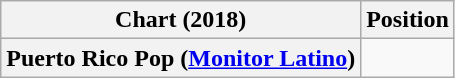<table class="wikitable plainrowheaders sortable" style="text-align:center">
<tr>
<th scope="col">Chart (2018)</th>
<th scope="col">Position</th>
</tr>
<tr>
<th scope="row">Puerto Rico Pop (<a href='#'>Monitor Latino</a>)</th>
<td></td>
</tr>
</table>
